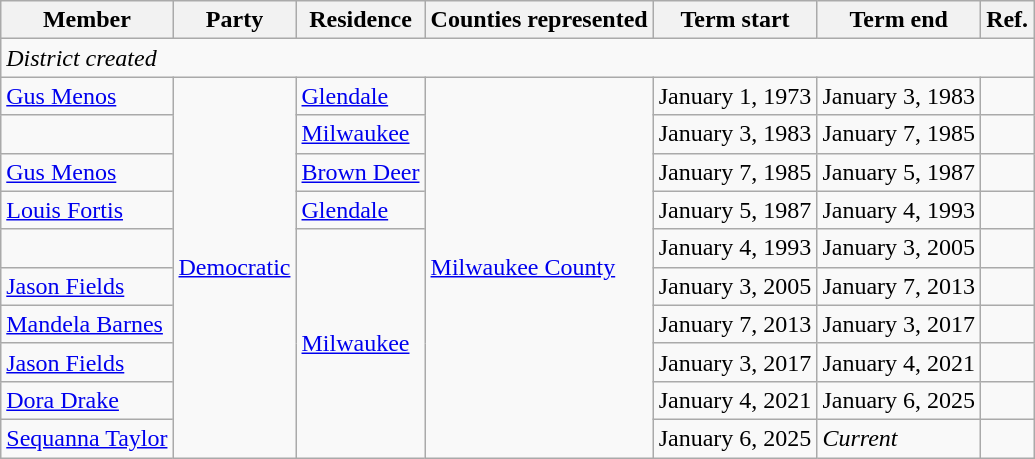<table class="wikitable">
<tr>
<th>Member</th>
<th>Party</th>
<th>Residence</th>
<th>Counties represented</th>
<th>Term start</th>
<th>Term end</th>
<th>Ref.</th>
</tr>
<tr>
<td colspan="7"><em>District created</em></td>
</tr>
<tr>
<td><a href='#'>Gus Menos</a></td>
<td rowspan="10" ><a href='#'>Democratic</a></td>
<td><a href='#'>Glendale</a></td>
<td rowspan="10"><a href='#'>Milwaukee County</a></td>
<td>January 1, 1973</td>
<td>January 3, 1983</td>
<td></td>
</tr>
<tr>
<td></td>
<td><a href='#'>Milwaukee</a></td>
<td>January 3, 1983</td>
<td>January 7, 1985</td>
<td></td>
</tr>
<tr>
<td><a href='#'>Gus Menos</a></td>
<td><a href='#'>Brown Deer</a></td>
<td>January 7, 1985</td>
<td>January 5, 1987</td>
<td></td>
</tr>
<tr>
<td><a href='#'>Louis Fortis</a></td>
<td><a href='#'>Glendale</a></td>
<td>January 5, 1987</td>
<td>January 4, 1993</td>
<td></td>
</tr>
<tr>
<td></td>
<td rowspan="6"><a href='#'>Milwaukee</a></td>
<td>January 4, 1993</td>
<td>January 3, 2005</td>
<td></td>
</tr>
<tr>
<td><a href='#'>Jason Fields</a></td>
<td>January 3, 2005</td>
<td>January 7, 2013</td>
<td></td>
</tr>
<tr>
<td><a href='#'>Mandela Barnes</a></td>
<td>January 7, 2013</td>
<td>January 3, 2017</td>
<td></td>
</tr>
<tr>
<td><a href='#'>Jason Fields</a></td>
<td>January 3, 2017</td>
<td>January 4, 2021</td>
<td></td>
</tr>
<tr>
<td><a href='#'>Dora Drake</a></td>
<td>January 4, 2021</td>
<td>January 6, 2025</td>
<td></td>
</tr>
<tr>
<td><a href='#'>Sequanna Taylor</a></td>
<td>January 6, 2025</td>
<td><em>Current</em></td>
<td></td>
</tr>
</table>
